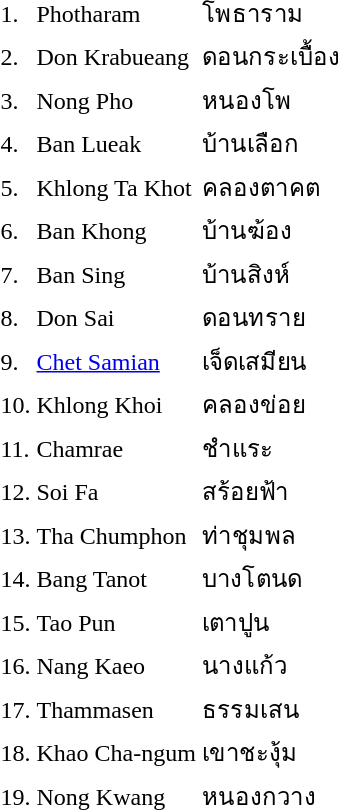<table>
<tr>
<td>1.</td>
<td>Photharam</td>
<td>โพธาราม</td>
<td></td>
</tr>
<tr>
<td>2.</td>
<td>Don Krabueang</td>
<td>ดอนกระเบื้อง</td>
<td></td>
</tr>
<tr>
<td>3.</td>
<td>Nong Pho</td>
<td>หนองโพ</td>
<td></td>
</tr>
<tr>
<td>4.</td>
<td>Ban Lueak</td>
<td>บ้านเลือก</td>
<td></td>
</tr>
<tr>
<td>5.</td>
<td>Khlong Ta Khot</td>
<td>คลองตาคต</td>
<td></td>
</tr>
<tr>
<td>6.</td>
<td>Ban Khong</td>
<td>บ้านฆ้อง</td>
<td></td>
</tr>
<tr>
<td>7.</td>
<td>Ban Sing</td>
<td>บ้านสิงห์</td>
<td></td>
</tr>
<tr>
<td>8.</td>
<td>Don Sai</td>
<td>ดอนทราย</td>
<td></td>
</tr>
<tr>
<td>9.</td>
<td><a href='#'>Chet Samian</a></td>
<td>เจ็ดเสมียน</td>
<td></td>
</tr>
<tr>
<td>10.</td>
<td>Khlong Khoi</td>
<td>คลองข่อย</td>
<td></td>
</tr>
<tr>
<td>11.</td>
<td>Chamrae</td>
<td>ชำแระ</td>
<td></td>
</tr>
<tr>
<td>12.</td>
<td>Soi Fa</td>
<td>สร้อยฟ้า</td>
<td></td>
</tr>
<tr>
<td>13.</td>
<td>Tha Chumphon</td>
<td>ท่าชุมพล</td>
<td></td>
</tr>
<tr>
<td>14.</td>
<td>Bang Tanot</td>
<td>บางโตนด</td>
<td></td>
</tr>
<tr>
<td>15.</td>
<td>Tao Pun</td>
<td>เตาปูน</td>
<td></td>
</tr>
<tr>
<td>16.</td>
<td>Nang Kaeo</td>
<td>นางแก้ว</td>
<td></td>
</tr>
<tr>
<td>17.</td>
<td>Thammasen</td>
<td>ธรรมเสน</td>
<td></td>
</tr>
<tr>
<td>18.</td>
<td>Khao Cha-ngum</td>
<td>เขาชะงุ้ม</td>
<td></td>
</tr>
<tr>
<td>19.</td>
<td>Nong Kwang</td>
<td>หนองกวาง</td>
<td></td>
</tr>
</table>
